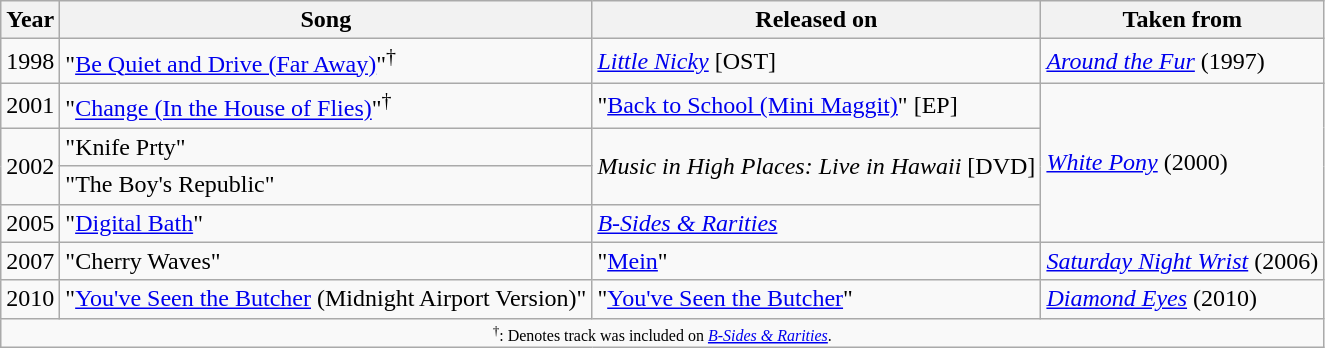<table class="wikitable">
<tr>
<th>Year</th>
<th>Song</th>
<th>Released on</th>
<th>Taken from</th>
</tr>
<tr>
<td>1998</td>
<td>"<a href='#'>Be Quiet and Drive (Far Away)</a>"<sup>†</sup></td>
<td><em><a href='#'>Little Nicky</a></em> [OST]</td>
<td><em><a href='#'>Around the Fur</a></em> (1997)</td>
</tr>
<tr>
<td>2001</td>
<td>"<a href='#'>Change (In the House of Flies)</a>"<sup>†</sup></td>
<td>"<a href='#'>Back to School (Mini Maggit)</a>" [EP]</td>
<td rowspan="4"><em><a href='#'>White Pony</a></em> (2000)</td>
</tr>
<tr>
<td rowspan="2">2002</td>
<td>"Knife Prty"</td>
<td rowspan="2"><em>Music in High Places: Live in Hawaii</em> [DVD]</td>
</tr>
<tr>
<td>"The Boy's Republic"</td>
</tr>
<tr>
<td>2005</td>
<td>"<a href='#'>Digital Bath</a>"</td>
<td><em><a href='#'>B-Sides & Rarities</a></em></td>
</tr>
<tr>
<td>2007</td>
<td>"Cherry Waves"</td>
<td>"<a href='#'>Mein</a>"</td>
<td><em><a href='#'>Saturday Night Wrist</a></em> (2006)</td>
</tr>
<tr>
<td>2010</td>
<td>"<a href='#'>You've Seen the Butcher</a> (Midnight Airport Version)"</td>
<td>"<a href='#'>You've Seen the Butcher</a>"</td>
<td><em><a href='#'>Diamond Eyes</a></em> (2010)</td>
</tr>
<tr>
<td colspan="4" style="text-align:center; font-size:8pt;"><sup>†</sup>: Denotes track was included on <em><a href='#'>B-Sides & Rarities</a></em>.</td>
</tr>
</table>
